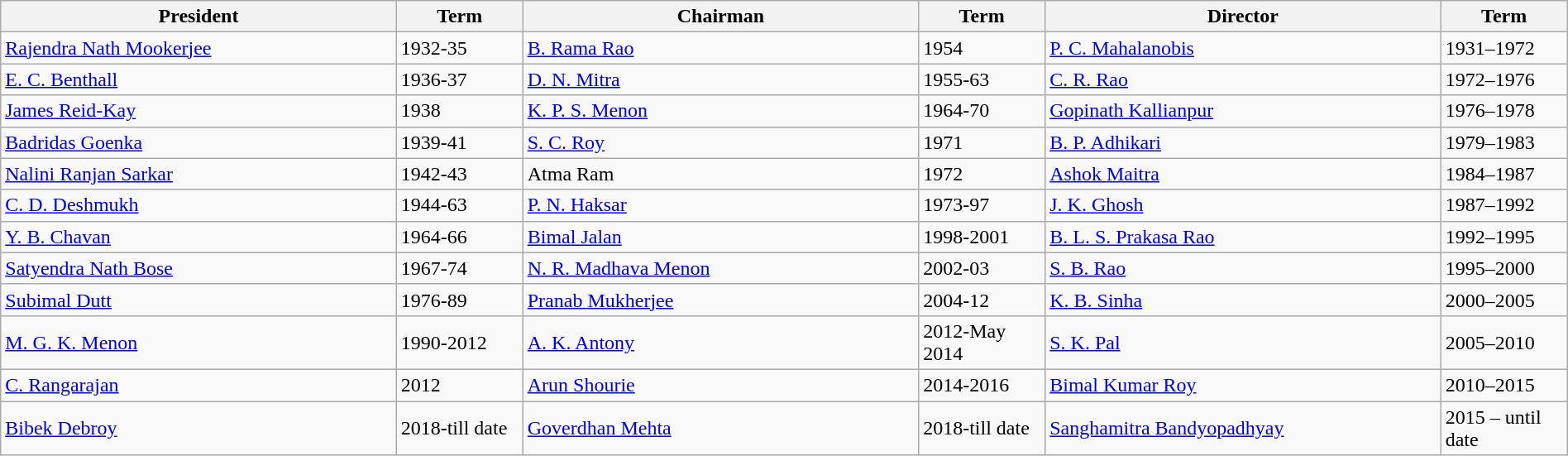<table class="wikitable plainrowheaders sortable" style="width:100%">
<tr>
<th scope="col" style="width:25%">President</th>
<th scope="col" style="width:8%">Term</th>
<th scope="col" style="width:25%">Chairman</th>
<th scope="col" style="width:8%">Term</th>
<th scope="col" style="width:25%">Director</th>
<th scope="col" style="width:8%">Term</th>
</tr>
<tr>
<td><a href='#'>Rajendra Nath Mookerjee</a></td>
<td>1932-35</td>
<td><a href='#'>B. Rama Rao</a></td>
<td>1954</td>
<td><a href='#'>P. C. Mahalanobis</a></td>
<td>1931–1972</td>
</tr>
<tr>
<td><a href='#'>E. C. Benthall</a></td>
<td>1936-37</td>
<td><a href='#'>D. N. Mitra</a></td>
<td>1955-63</td>
<td><a href='#'>C. R. Rao</a></td>
<td>1972–1976</td>
</tr>
<tr>
<td><a href='#'>James Reid-Kay</a></td>
<td>1938</td>
<td><a href='#'>K. P. S. Menon</a></td>
<td>1964-70</td>
<td><a href='#'>Gopinath Kallianpur</a></td>
<td>1976–1978</td>
</tr>
<tr>
<td><a href='#'>Badridas Goenka</a></td>
<td>1939-41</td>
<td><a href='#'>S. C. Roy</a></td>
<td>1971</td>
<td><a href='#'>B. P. Adhikari</a></td>
<td>1979–1983</td>
</tr>
<tr>
<td><a href='#'>Nalini Ranjan Sarkar</a></td>
<td>1942-43</td>
<td>Atma Ram</td>
<td>1972</td>
<td><a href='#'>Ashok Maitra</a></td>
<td>1984–1987</td>
</tr>
<tr>
<td><a href='#'>C. D. Deshmukh</a></td>
<td>1944-63</td>
<td><a href='#'>P. N. Haksar</a></td>
<td>1973-97</td>
<td><a href='#'>J. K. Ghosh</a></td>
<td>1987–1992</td>
</tr>
<tr>
<td><a href='#'>Y. B. Chavan</a></td>
<td>1964-66</td>
<td><a href='#'>Bimal Jalan</a></td>
<td>1998-2001</td>
<td><a href='#'>B. L. S. Prakasa Rao</a></td>
<td>1992–1995</td>
</tr>
<tr>
<td><a href='#'>Satyendra Nath Bose</a></td>
<td>1967-74</td>
<td><a href='#'>N. R. Madhava Menon</a></td>
<td>2002-03</td>
<td><a href='#'>S. B. Rao</a></td>
<td>1995–2000</td>
</tr>
<tr>
<td><a href='#'>Subimal Dutt</a></td>
<td>1976-89</td>
<td><a href='#'>Pranab Mukherjee</a></td>
<td>2004-12</td>
<td><a href='#'>K. B. Sinha</a></td>
<td>2000–2005</td>
</tr>
<tr>
<td><a href='#'>M. G. K. Menon</a></td>
<td>1990-2012</td>
<td><a href='#'>A. K. Antony</a></td>
<td>2012-May 2014</td>
<td><a href='#'>S. K. Pal</a></td>
<td>2005–2010</td>
</tr>
<tr>
<td><a href='#'>C. Rangarajan</a></td>
<td>2012</td>
<td><a href='#'>Arun Shourie</a></td>
<td>2014-2016</td>
<td><a href='#'>Bimal Kumar Roy</a></td>
<td>2010–2015</td>
</tr>
<tr>
<td><a href='#'>Bibek Debroy</a></td>
<td>2018-till date</td>
<td><a href='#'>Goverdhan Mehta</a></td>
<td>2018-till date</td>
<td><a href='#'>Sanghamitra Bandyopadhyay</a></td>
<td>2015 – until date</td>
</tr>
</table>
